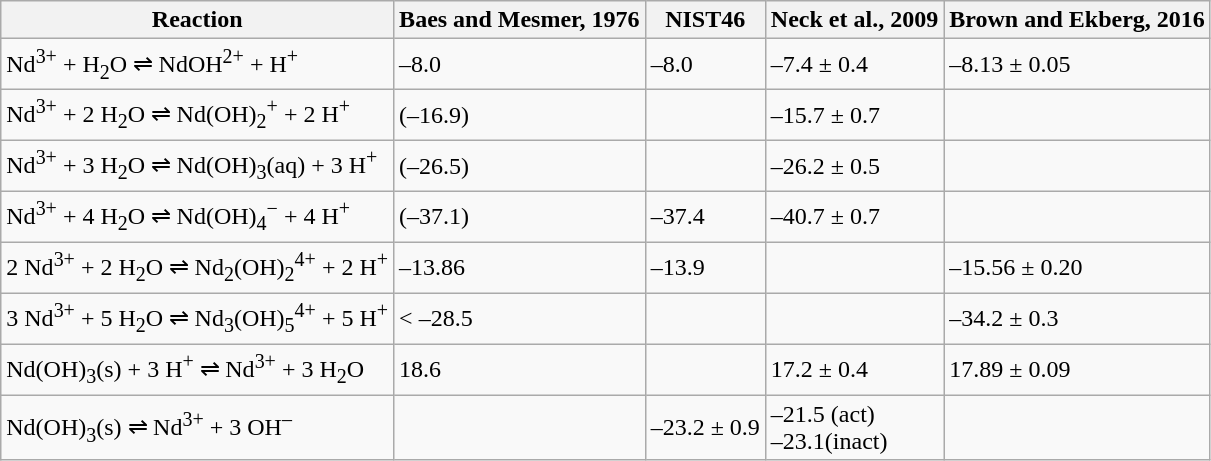<table class="wikitable">
<tr>
<th>Reaction</th>
<th>Baes and Mesmer, 1976</th>
<th>NIST46</th>
<th>Neck et al., 2009</th>
<th>Brown and Ekberg, 2016</th>
</tr>
<tr>
<td>Nd<sup>3+</sup> + H<sub>2</sub>O ⇌ NdOH<sup>2+</sup> + H<sup>+</sup></td>
<td>–8.0</td>
<td>–8.0</td>
<td>–7.4 ± 0.4</td>
<td>–8.13 ± 0.05</td>
</tr>
<tr>
<td>Nd<sup>3+</sup> + 2 H<sub>2</sub>O ⇌ Nd(OH)<sub>2</sub><sup>+</sup> + 2 H<sup>+</sup></td>
<td>(–16.9)</td>
<td></td>
<td>–15.7 ± 0.7</td>
<td></td>
</tr>
<tr>
<td>Nd<sup>3+</sup> + 3 H<sub>2</sub>O ⇌ Nd(OH)<sub>3</sub>(aq) + 3 H<sup>+</sup></td>
<td>(–26.5)</td>
<td></td>
<td>–26.2 ± 0.5</td>
<td></td>
</tr>
<tr>
<td>Nd<sup>3+</sup> + 4 H<sub>2</sub>O ⇌ Nd(OH)<sub>4</sub><sup>−</sup> + 4 H<sup>+</sup></td>
<td>(–37.1)</td>
<td>–37.4</td>
<td>–40.7 ± 0.7</td>
<td></td>
</tr>
<tr>
<td>2 Nd<sup>3+</sup> + 2 H<sub>2</sub>O ⇌ Nd<sub>2</sub>(OH)<sub>2</sub><sup>4+</sup> + 2 H<sup>+</sup></td>
<td>–13.86</td>
<td>–13.9</td>
<td></td>
<td>–15.56 ± 0.20</td>
</tr>
<tr>
<td>3 Nd<sup>3+</sup> + 5 H<sub>2</sub>O ⇌ Nd<sub>3</sub>(OH)<sub>5</sub><sup>4+</sup> + 5 H<sup>+</sup></td>
<td>< –28.5</td>
<td></td>
<td></td>
<td>–34.2 ± 0.3</td>
</tr>
<tr>
<td>Nd(OH)<sub>3</sub>(s) + 3 H<sup>+</sup> ⇌ Nd<sup>3+</sup> + 3 H<sub>2</sub>O</td>
<td>18.6</td>
<td></td>
<td>17.2 ± 0.4</td>
<td>17.89 ± 0.09</td>
</tr>
<tr>
<td>Nd(OH)<sub>3</sub>(s) ⇌ Nd<sup>3+</sup> + 3 OH<sup>–</sup></td>
<td></td>
<td>–23.2 ± 0.9</td>
<td>–21.5 (act)<br>–23.1(inact)</td>
<td></td>
</tr>
</table>
